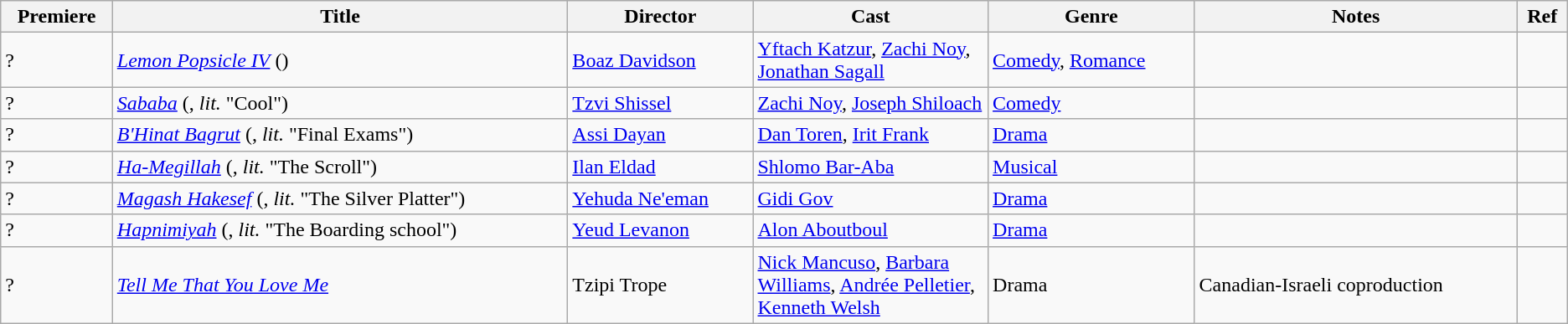<table class="wikitable">
<tr>
<th>Premiere</th>
<th>Title</th>
<th>Director</th>
<th width=15%>Cast</th>
<th>Genre</th>
<th>Notes</th>
<th>Ref</th>
</tr>
<tr>
<td>?</td>
<td><em><a href='#'>Lemon Popsicle IV</a></em> ()</td>
<td><a href='#'>Boaz Davidson</a></td>
<td><a href='#'>Yftach Katzur</a>, <a href='#'>Zachi Noy</a>, <a href='#'>Jonathan Sagall</a></td>
<td><a href='#'>Comedy</a>, <a href='#'>Romance</a></td>
<td></td>
<td></td>
</tr>
<tr>
<td>?</td>
<td><em><a href='#'>Sababa</a></em> (, <em>lit.</em> "Cool")</td>
<td><a href='#'>Tzvi Shissel</a></td>
<td><a href='#'>Zachi Noy</a>, <a href='#'>Joseph Shiloach</a></td>
<td><a href='#'>Comedy</a></td>
<td></td>
<td></td>
</tr>
<tr>
<td>?</td>
<td><em><a href='#'>B'Hinat Bagrut</a></em> (, <em>lit.</em> "Final Exams")</td>
<td><a href='#'>Assi Dayan</a></td>
<td><a href='#'>Dan Toren</a>, <a href='#'>Irit Frank</a></td>
<td><a href='#'>Drama</a></td>
<td></td>
<td></td>
</tr>
<tr>
<td>?</td>
<td><em><a href='#'>Ha-Megillah</a></em> (, <em>lit.</em> "The Scroll")</td>
<td><a href='#'>Ilan Eldad</a></td>
<td><a href='#'>Shlomo Bar-Aba</a></td>
<td><a href='#'>Musical</a></td>
<td></td>
<td></td>
</tr>
<tr>
<td>?</td>
<td><em><a href='#'>Magash Hakesef</a></em> (, <em>lit.</em> "The Silver Platter")</td>
<td><a href='#'>Yehuda Ne'eman</a></td>
<td><a href='#'>Gidi Gov</a></td>
<td><a href='#'>Drama</a></td>
<td></td>
<td></td>
</tr>
<tr>
<td>?</td>
<td><em><a href='#'>Hapnimiyah</a></em> (, <em>lit.</em> "The Boarding school")</td>
<td><a href='#'>Yeud Levanon</a></td>
<td><a href='#'>Alon Aboutboul</a></td>
<td><a href='#'>Drama</a></td>
<td></td>
<td></td>
</tr>
<tr>
<td>?</td>
<td><em><a href='#'>Tell Me That You Love Me</a></em></td>
<td>Tzipi Trope</td>
<td><a href='#'>Nick Mancuso</a>, <a href='#'>Barbara Williams</a>, <a href='#'>Andrée Pelletier</a>, <a href='#'>Kenneth Welsh</a></td>
<td>Drama</td>
<td>Canadian-Israeli coproduction</td>
<td></td>
</tr>
</table>
